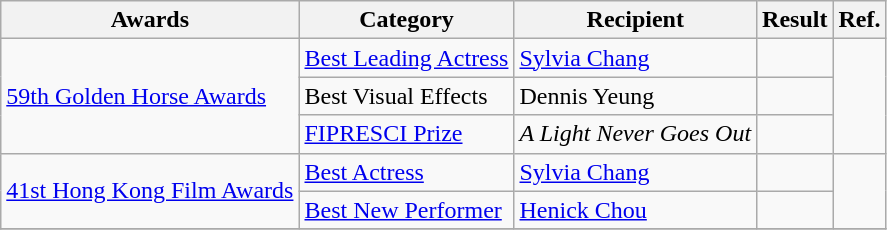<table class="wikitable">
<tr>
<th>Awards</th>
<th>Category</th>
<th>Recipient</th>
<th>Result</th>
<th>Ref.</th>
</tr>
<tr>
<td rowspan=3><a href='#'>59th Golden Horse Awards</a></td>
<td><a href='#'>Best Leading Actress</a></td>
<td><a href='#'>Sylvia Chang</a></td>
<td></td>
<td rowspan=3></td>
</tr>
<tr>
<td>Best Visual Effects</td>
<td>Dennis Yeung</td>
<td></td>
</tr>
<tr>
<td><a href='#'>FIPRESCI Prize</a></td>
<td><em>A Light Never Goes Out</em></td>
<td></td>
</tr>
<tr>
<td rowspan=2><a href='#'>41st Hong Kong Film Awards</a></td>
<td><a href='#'>Best Actress</a></td>
<td><a href='#'>Sylvia Chang</a></td>
<td></td>
<td align="center" rowspan=2></td>
</tr>
<tr>
<td><a href='#'>Best New Performer</a></td>
<td><a href='#'>Henick Chou</a></td>
<td></td>
</tr>
<tr>
</tr>
</table>
